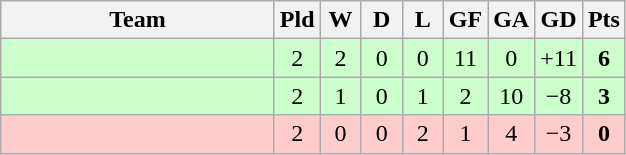<table class="wikitable" style="text-align:center;">
<tr>
<th width=175>Team</th>
<th width=20 abbr="Played">Pld</th>
<th width=20 abbr="Won">W</th>
<th width=20 abbr="Drawn">D</th>
<th width=20 abbr="Lost">L</th>
<th width=20 abbr="Goals for">GF</th>
<th width=20 abbr="Goals against">GA</th>
<th width=20 abbr="Goal difference">GD</th>
<th width=20 abbr="Points">Pts</th>
</tr>
<tr bgcolor=#ccffcc>
<td align=left></td>
<td>2</td>
<td>2</td>
<td>0</td>
<td>0</td>
<td>11</td>
<td>0</td>
<td>+11</td>
<td><strong>6</strong></td>
</tr>
<tr bgcolor=#ccffcc>
<td align=left></td>
<td>2</td>
<td>1</td>
<td>0</td>
<td>1</td>
<td>2</td>
<td>10</td>
<td>−8</td>
<td><strong>3</strong></td>
</tr>
<tr bgcolor=#ffcccc>
<td align=left></td>
<td>2</td>
<td>0</td>
<td>0</td>
<td>2</td>
<td>1</td>
<td>4</td>
<td>−3</td>
<td><strong>0</strong></td>
</tr>
</table>
